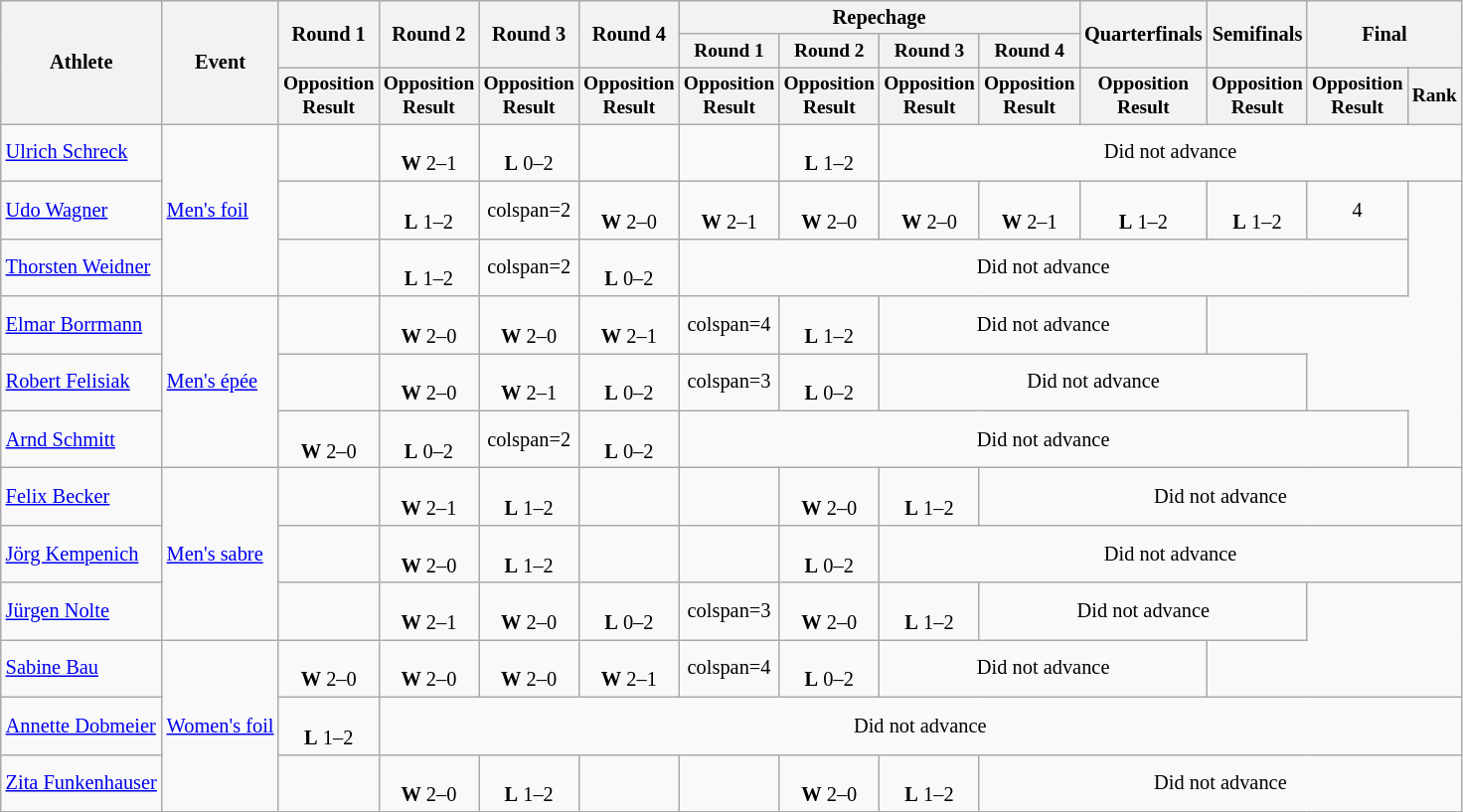<table class="wikitable" style="font-size:85%">
<tr>
<th rowspan="3">Athlete</th>
<th rowspan="3">Event</th>
<th rowspan="2">Round 1</th>
<th rowspan="2">Round 2</th>
<th rowspan="2">Round 3</th>
<th rowspan="2">Round 4</th>
<th colspan=4>Repechage</th>
<th rowspan="2">Quarterfinals</th>
<th rowspan="2">Semifinals</th>
<th rowspan="2" colspan=2>Final</th>
</tr>
<tr style="font-size:95%">
<th>Round 1</th>
<th>Round 2</th>
<th>Round 3</th>
<th>Round 4</th>
</tr>
<tr style="font-size:95%">
<th>Opposition<br>Result</th>
<th>Opposition<br>Result</th>
<th>Opposition<br>Result</th>
<th>Opposition<br>Result</th>
<th>Opposition<br>Result</th>
<th>Opposition<br>Result</th>
<th>Opposition<br>Result</th>
<th>Opposition<br>Result</th>
<th>Opposition<br>Result</th>
<th>Opposition<br>Result</th>
<th>Opposition<br>Result</th>
<th>Rank</th>
</tr>
<tr align=center>
<td align=left><a href='#'>Ulrich Schreck</a></td>
<td align=left rowspan=3><a href='#'>Men's foil</a></td>
<td></td>
<td><br><strong>W</strong> 2–1</td>
<td><br><strong>L</strong> 0–2</td>
<td></td>
<td></td>
<td><br><strong>L</strong> 1–2</td>
<td colspan=6>Did not advance</td>
</tr>
<tr align=center>
<td align=left><a href='#'>Udo Wagner</a></td>
<td></td>
<td><br><strong>L</strong> 1–2</td>
<td>colspan=2</td>
<td><br><strong>W</strong> 2–0</td>
<td><br><strong>W</strong> 2–1</td>
<td><br><strong>W</strong> 2–0</td>
<td><br><strong>W</strong> 2–0</td>
<td><br><strong>W</strong> 2–1</td>
<td><br><strong>L</strong> 1–2</td>
<td><br><strong>L</strong> 1–2</td>
<td>4</td>
</tr>
<tr align=center>
<td align=left><a href='#'>Thorsten Weidner</a></td>
<td></td>
<td><br><strong>L</strong> 1–2</td>
<td>colspan=2</td>
<td><br><strong>L</strong> 0–2</td>
<td colspan=7>Did not advance</td>
</tr>
<tr align=center>
<td align=left><a href='#'>Elmar Borrmann</a></td>
<td align=left rowspan=3><a href='#'>Men's épée</a></td>
<td></td>
<td><br><strong>W</strong> 2–0</td>
<td><br><strong>W</strong> 2–0</td>
<td><br><strong>W</strong> 2–1</td>
<td>colspan=4</td>
<td><br><strong>L</strong> 1–2</td>
<td colspan=3>Did not advance</td>
</tr>
<tr align=center>
<td align=left><a href='#'>Robert Felisiak</a></td>
<td></td>
<td><br><strong>W</strong> 2–0</td>
<td><br><strong>W</strong> 2–1</td>
<td><br><strong>L</strong> 0–2</td>
<td>colspan=3</td>
<td><br><strong>L</strong> 0–2</td>
<td colspan=4>Did not advance</td>
</tr>
<tr align=center>
<td align=left><a href='#'>Arnd Schmitt</a></td>
<td><br><strong>W</strong> 2–0</td>
<td><br><strong>L</strong> 0–2</td>
<td>colspan=2</td>
<td><br><strong>L</strong> 0–2</td>
<td colspan=7>Did not advance</td>
</tr>
<tr align=center>
<td align=left><a href='#'>Felix Becker</a></td>
<td align=left rowspan=3><a href='#'>Men's sabre</a></td>
<td></td>
<td><br><strong>W</strong> 2–1</td>
<td><br><strong>L</strong> 1–2</td>
<td></td>
<td></td>
<td><br><strong>W</strong> 2–0</td>
<td><br><strong>L</strong> 1–2</td>
<td colspan=5>Did not advance</td>
</tr>
<tr align=center>
<td align=left><a href='#'>Jörg Kempenich</a></td>
<td></td>
<td><br><strong>W</strong> 2–0</td>
<td><br><strong>L</strong> 1–2</td>
<td></td>
<td></td>
<td><br><strong>L</strong> 0–2</td>
<td colspan=6>Did not advance</td>
</tr>
<tr align=center>
<td align=left><a href='#'>Jürgen Nolte</a></td>
<td></td>
<td><br><strong>W</strong> 2–1</td>
<td><br><strong>W</strong> 2–0</td>
<td><br><strong>L</strong> 0–2</td>
<td>colspan=3</td>
<td><br><strong>W</strong> 2–0</td>
<td><br><strong>L</strong> 1–2</td>
<td colspan=3>Did not advance</td>
</tr>
<tr align=center>
<td align=left><a href='#'>Sabine Bau</a></td>
<td align=left rowspan=3><a href='#'>Women's foil</a></td>
<td><br><strong>W</strong> 2–0</td>
<td><br><strong>W</strong> 2–0</td>
<td><br><strong>W</strong> 2–0</td>
<td><br><strong>W</strong> 2–1</td>
<td>colspan=4</td>
<td><br><strong>L</strong> 0–2</td>
<td colspan=3>Did not advance</td>
</tr>
<tr align=center>
<td align=left><a href='#'>Annette Dobmeier</a></td>
<td><br><strong>L</strong> 1–2</td>
<td colspan=11>Did not advance</td>
</tr>
<tr align=center>
<td align=left><a href='#'>Zita Funkenhauser</a></td>
<td></td>
<td><br><strong>W</strong> 2–0</td>
<td><br><strong>L</strong> 1–2</td>
<td></td>
<td></td>
<td><br><strong>W</strong> 2–0</td>
<td><br><strong>L</strong> 1–2</td>
<td colspan=5>Did not advance</td>
</tr>
</table>
